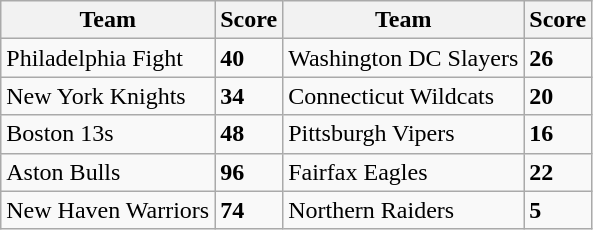<table class="wikitable">
<tr>
<th>Team</th>
<th>Score</th>
<th>Team</th>
<th>Score</th>
</tr>
<tr>
<td>Philadelphia Fight</td>
<td><strong>40</strong></td>
<td>Washington DC Slayers</td>
<td><strong>26</strong></td>
</tr>
<tr>
<td>New York Knights</td>
<td><strong>34</strong></td>
<td>Connecticut Wildcats</td>
<td><strong>20</strong></td>
</tr>
<tr>
<td>Boston 13s</td>
<td><strong>48</strong></td>
<td>Pittsburgh Vipers</td>
<td><strong>16</strong></td>
</tr>
<tr>
<td>Aston Bulls</td>
<td><strong>96</strong></td>
<td>Fairfax Eagles</td>
<td><strong>22</strong></td>
</tr>
<tr>
<td>New Haven Warriors</td>
<td><strong>74</strong></td>
<td>Northern Raiders</td>
<td><strong>5</strong></td>
</tr>
</table>
